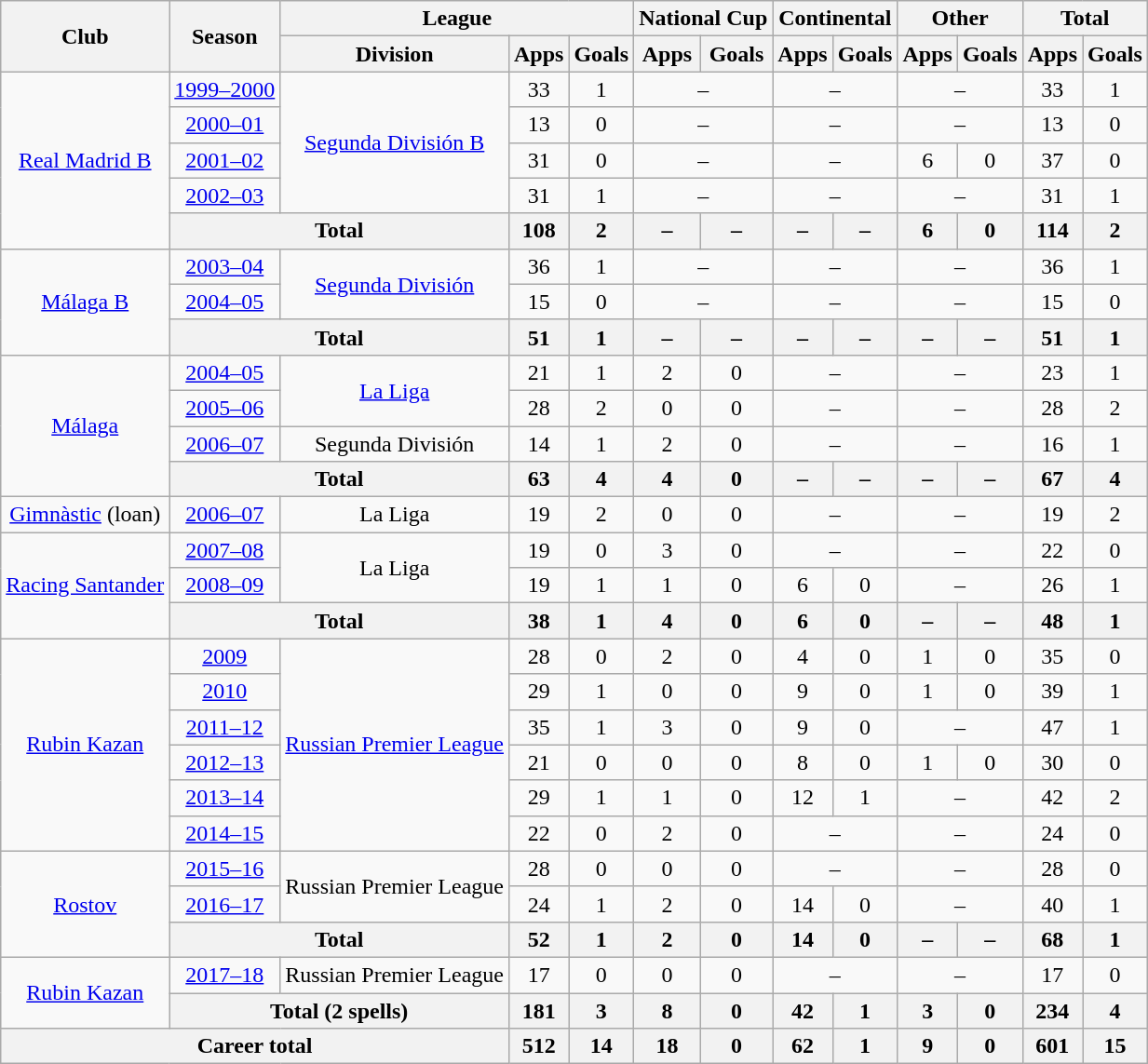<table class="wikitable" style="text-align: center;">
<tr>
<th rowspan="2">Club</th>
<th rowspan="2">Season</th>
<th colspan="3">League</th>
<th colspan="2">National Cup</th>
<th colspan="2">Continental</th>
<th colspan="2">Other</th>
<th colspan="2">Total</th>
</tr>
<tr>
<th>Division</th>
<th>Apps</th>
<th>Goals</th>
<th>Apps</th>
<th>Goals</th>
<th>Apps</th>
<th>Goals</th>
<th>Apps</th>
<th>Goals</th>
<th>Apps</th>
<th>Goals</th>
</tr>
<tr>
<td rowspan="5"><a href='#'>Real Madrid B</a></td>
<td><a href='#'>1999–2000</a></td>
<td rowspan="4"><a href='#'>Segunda División B</a></td>
<td>33</td>
<td>1</td>
<td colspan="2">–</td>
<td colspan="2">–</td>
<td colspan="2">–</td>
<td>33</td>
<td>1</td>
</tr>
<tr>
<td><a href='#'>2000–01</a></td>
<td>13</td>
<td>0</td>
<td colspan="2">–</td>
<td colspan="2">–</td>
<td colspan="2">–</td>
<td>13</td>
<td>0</td>
</tr>
<tr>
<td><a href='#'>2001–02</a></td>
<td>31</td>
<td>0</td>
<td colspan="2">–</td>
<td colspan="2">–</td>
<td>6</td>
<td>0</td>
<td>37</td>
<td>0</td>
</tr>
<tr>
<td><a href='#'>2002–03</a></td>
<td>31</td>
<td>1</td>
<td colspan="2">–</td>
<td colspan="2">–</td>
<td colspan="2">–</td>
<td>31</td>
<td>1</td>
</tr>
<tr>
<th colspan="2">Total</th>
<th>108</th>
<th>2</th>
<th>–</th>
<th>–</th>
<th>–</th>
<th>–</th>
<th>6</th>
<th>0</th>
<th>114</th>
<th>2</th>
</tr>
<tr>
<td rowspan="3"><a href='#'>Málaga B</a></td>
<td><a href='#'>2003–04</a></td>
<td rowspan="2"><a href='#'>Segunda División</a></td>
<td>36</td>
<td>1</td>
<td colspan="2">–</td>
<td colspan="2">–</td>
<td colspan="2">–</td>
<td>36</td>
<td>1</td>
</tr>
<tr>
<td><a href='#'>2004–05</a></td>
<td>15</td>
<td>0</td>
<td colspan="2">–</td>
<td colspan="2">–</td>
<td colspan="2">–</td>
<td>15</td>
<td>0</td>
</tr>
<tr>
<th colspan="2">Total</th>
<th>51</th>
<th>1</th>
<th>–</th>
<th>–</th>
<th>–</th>
<th>–</th>
<th>–</th>
<th>–</th>
<th>51</th>
<th>1</th>
</tr>
<tr>
<td rowspan="4"><a href='#'>Málaga</a></td>
<td><a href='#'>2004–05</a></td>
<td rowspan="2"><a href='#'>La Liga</a></td>
<td>21</td>
<td>1</td>
<td>2</td>
<td>0</td>
<td colspan="2">–</td>
<td colspan="2">–</td>
<td>23</td>
<td>1</td>
</tr>
<tr>
<td><a href='#'>2005–06</a></td>
<td>28</td>
<td>2</td>
<td>0</td>
<td>0</td>
<td colspan="2">–</td>
<td colspan="2">–</td>
<td>28</td>
<td>2</td>
</tr>
<tr>
<td><a href='#'>2006–07</a></td>
<td>Segunda División</td>
<td>14</td>
<td>1</td>
<td>2</td>
<td>0</td>
<td colspan="2">–</td>
<td colspan="2">–</td>
<td>16</td>
<td>1</td>
</tr>
<tr>
<th colspan="2">Total</th>
<th>63</th>
<th>4</th>
<th>4</th>
<th>0</th>
<th>–</th>
<th>–</th>
<th>–</th>
<th>–</th>
<th>67</th>
<th>4</th>
</tr>
<tr>
<td><a href='#'>Gimnàstic</a> (loan)</td>
<td><a href='#'>2006–07</a></td>
<td>La Liga</td>
<td>19</td>
<td>2</td>
<td>0</td>
<td>0</td>
<td colspan="2">–</td>
<td colspan="2">–</td>
<td>19</td>
<td>2</td>
</tr>
<tr>
<td rowspan="3"><a href='#'>Racing Santander</a></td>
<td><a href='#'>2007–08</a></td>
<td rowspan="2">La Liga</td>
<td>19</td>
<td>0</td>
<td>3</td>
<td>0</td>
<td colspan="2">–</td>
<td colspan="2">–</td>
<td>22</td>
<td>0</td>
</tr>
<tr>
<td><a href='#'>2008–09</a></td>
<td>19</td>
<td>1</td>
<td>1</td>
<td>0</td>
<td>6</td>
<td>0</td>
<td colspan="2">–</td>
<td>26</td>
<td>1</td>
</tr>
<tr>
<th colspan="2">Total</th>
<th>38</th>
<th>1</th>
<th>4</th>
<th>0</th>
<th>6</th>
<th>0</th>
<th>–</th>
<th>–</th>
<th>48</th>
<th>1</th>
</tr>
<tr>
<td rowspan="6"><a href='#'>Rubin Kazan</a></td>
<td><a href='#'>2009</a></td>
<td rowspan="6"><a href='#'>Russian Premier League</a></td>
<td>28</td>
<td>0</td>
<td>2</td>
<td>0</td>
<td>4</td>
<td>0</td>
<td>1</td>
<td>0</td>
<td>35</td>
<td>0</td>
</tr>
<tr>
<td><a href='#'>2010</a></td>
<td>29</td>
<td>1</td>
<td>0</td>
<td>0</td>
<td>9</td>
<td>0</td>
<td>1</td>
<td>0</td>
<td>39</td>
<td>1</td>
</tr>
<tr>
<td><a href='#'>2011–12</a></td>
<td>35</td>
<td>1</td>
<td>3</td>
<td>0</td>
<td>9</td>
<td>0</td>
<td colspan="2">–</td>
<td>47</td>
<td>1</td>
</tr>
<tr>
<td><a href='#'>2012–13</a></td>
<td>21</td>
<td>0</td>
<td>0</td>
<td>0</td>
<td>8</td>
<td>0</td>
<td>1</td>
<td>0</td>
<td>30</td>
<td>0</td>
</tr>
<tr>
<td><a href='#'>2013–14</a></td>
<td>29</td>
<td>1</td>
<td>1</td>
<td>0</td>
<td>12</td>
<td>1</td>
<td colspan="2">–</td>
<td>42</td>
<td>2</td>
</tr>
<tr>
<td><a href='#'>2014–15</a></td>
<td>22</td>
<td>0</td>
<td>2</td>
<td>0</td>
<td colspan="2">–</td>
<td colspan="2">–</td>
<td>24</td>
<td>0</td>
</tr>
<tr>
<td rowspan="3"><a href='#'>Rostov</a></td>
<td><a href='#'>2015–16</a></td>
<td rowspan="2">Russian Premier League</td>
<td>28</td>
<td>0</td>
<td>0</td>
<td>0</td>
<td colspan="2">–</td>
<td colspan="2">–</td>
<td>28</td>
<td>0</td>
</tr>
<tr>
<td><a href='#'>2016–17</a></td>
<td>24</td>
<td>1</td>
<td>2</td>
<td>0</td>
<td>14</td>
<td>0</td>
<td colspan="2">–</td>
<td>40</td>
<td>1</td>
</tr>
<tr>
<th colspan="2">Total</th>
<th>52</th>
<th>1</th>
<th>2</th>
<th>0</th>
<th>14</th>
<th>0</th>
<th>–</th>
<th>–</th>
<th>68</th>
<th>1</th>
</tr>
<tr>
<td rowspan="2"><a href='#'>Rubin Kazan</a></td>
<td><a href='#'>2017–18</a></td>
<td>Russian Premier League</td>
<td>17</td>
<td>0</td>
<td>0</td>
<td>0</td>
<td colspan="2">–</td>
<td colspan="2">–</td>
<td>17</td>
<td>0</td>
</tr>
<tr>
<th colspan="2">Total (2 spells)</th>
<th>181</th>
<th>3</th>
<th>8</th>
<th>0</th>
<th>42</th>
<th>1</th>
<th>3</th>
<th>0</th>
<th>234</th>
<th>4</th>
</tr>
<tr>
<th colspan="3">Career total</th>
<th>512</th>
<th>14</th>
<th>18</th>
<th>0</th>
<th>62</th>
<th>1</th>
<th>9</th>
<th>0</th>
<th>601</th>
<th>15</th>
</tr>
</table>
